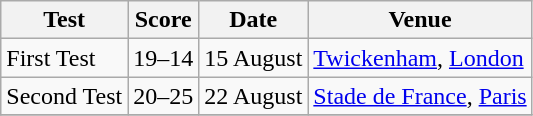<table class="wikitable">
<tr>
<th>Test</th>
<th>Score</th>
<th>Date</th>
<th>Venue</th>
</tr>
<tr>
<td>First Test</td>
<td align=center>19–14</td>
<td>15 August</td>
<td><a href='#'>Twickenham</a>, <a href='#'>London</a></td>
</tr>
<tr>
<td>Second Test</td>
<td align=center>20–25</td>
<td>22 August</td>
<td><a href='#'>Stade de France</a>, <a href='#'>Paris</a></td>
</tr>
<tr>
</tr>
</table>
